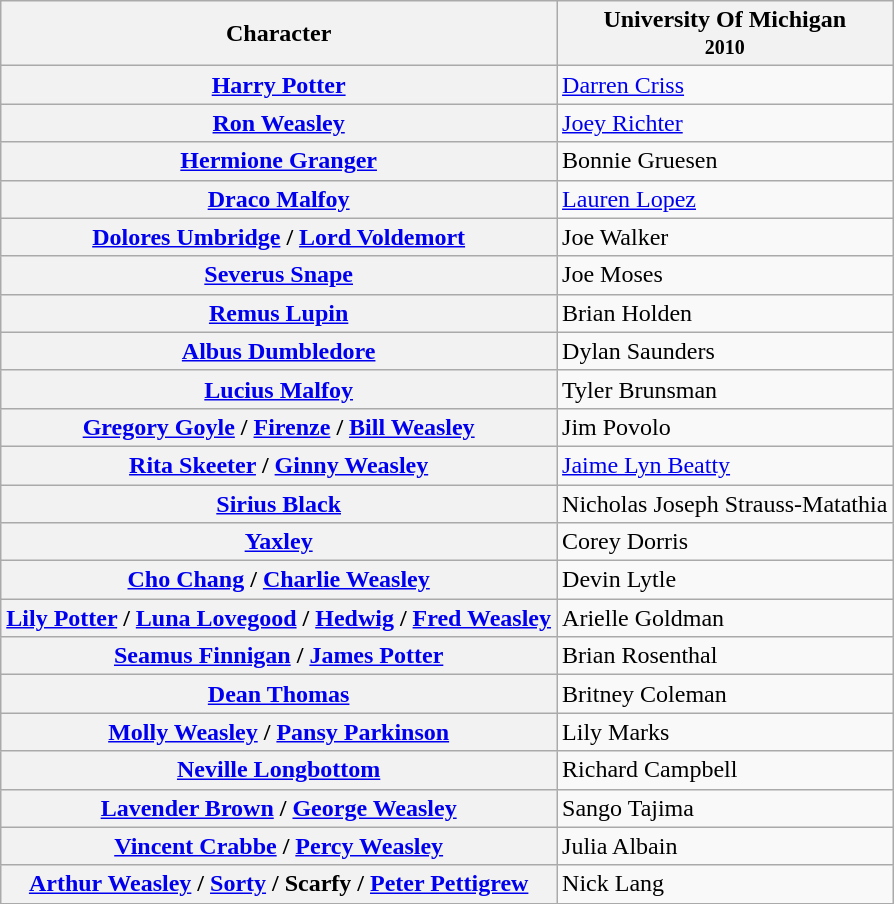<table class="wikitable">
<tr>
<th>Character</th>
<th>University Of Michigan<br><small>2010</small></th>
</tr>
<tr>
<th><a href='#'>Harry Potter</a></th>
<td><a href='#'>Darren Criss</a></td>
</tr>
<tr>
<th><a href='#'>Ron Weasley</a></th>
<td><a href='#'>Joey Richter</a></td>
</tr>
<tr>
<th><a href='#'>Hermione Granger</a></th>
<td>Bonnie Gruesen</td>
</tr>
<tr>
<th><a href='#'>Draco Malfoy</a></th>
<td><a href='#'>Lauren Lopez</a></td>
</tr>
<tr>
<th><a href='#'>Dolores Umbridge</a> / <a href='#'>Lord Voldemort</a></th>
<td>Joe Walker</td>
</tr>
<tr>
<th><a href='#'>Severus Snape</a></th>
<td>Joe Moses</td>
</tr>
<tr>
<th><a href='#'>Remus Lupin</a></th>
<td>Brian Holden</td>
</tr>
<tr>
<th><a href='#'>Albus Dumbledore</a></th>
<td>Dylan Saunders</td>
</tr>
<tr>
<th><a href='#'>Lucius Malfoy</a></th>
<td>Tyler Brunsman</td>
</tr>
<tr>
<th><a href='#'>Gregory Goyle</a> / <a href='#'>Firenze</a> / <a href='#'>Bill Weasley</a></th>
<td>Jim Povolo</td>
</tr>
<tr>
<th><a href='#'>Rita Skeeter</a> / <a href='#'>Ginny Weasley</a></th>
<td><a href='#'>Jaime Lyn Beatty</a></td>
</tr>
<tr>
<th><a href='#'>Sirius Black</a></th>
<td>Nicholas Joseph Strauss-Matathia</td>
</tr>
<tr>
<th><a href='#'>Yaxley</a></th>
<td>Corey Dorris</td>
</tr>
<tr>
<th><a href='#'>Cho Chang</a> / <a href='#'>Charlie Weasley</a></th>
<td>Devin Lytle</td>
</tr>
<tr>
<th><a href='#'>Lily Potter</a> / <a href='#'>Luna Lovegood</a> / <a href='#'>Hedwig</a> / <a href='#'>Fred Weasley</a></th>
<td>Arielle Goldman</td>
</tr>
<tr>
<th><a href='#'>Seamus Finnigan</a> / <a href='#'>James Potter</a></th>
<td>Brian Rosenthal</td>
</tr>
<tr>
<th><a href='#'>Dean Thomas</a></th>
<td>Britney Coleman</td>
</tr>
<tr>
<th><a href='#'>Molly Weasley</a> / <a href='#'>Pansy Parkinson</a></th>
<td>Lily Marks</td>
</tr>
<tr>
<th><a href='#'>Neville Longbottom</a></th>
<td>Richard Campbell</td>
</tr>
<tr>
<th><a href='#'>Lavender Brown</a> / <a href='#'>George Weasley</a></th>
<td>Sango Tajima</td>
</tr>
<tr>
<th><a href='#'>Vincent Crabbe</a> / <a href='#'>Percy Weasley</a></th>
<td>Julia Albain</td>
</tr>
<tr>
<th><a href='#'>Arthur Weasley</a> / <a href='#'>Sorty</a> / Scarfy / <a href='#'>Peter Pettigrew</a></th>
<td>Nick Lang</td>
</tr>
</table>
